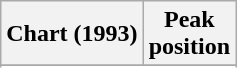<table class="wikitable sortable plainrowheaders" style="text-align:center">
<tr>
<th scope="col">Chart (1993)</th>
<th scope="col">Peak<br> position</th>
</tr>
<tr>
</tr>
<tr>
</tr>
</table>
